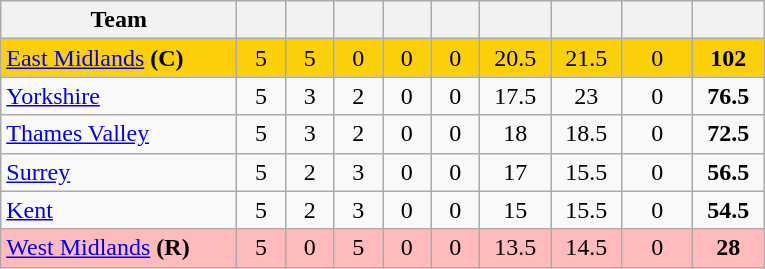<table class="wikitable" style="text-align:center">
<tr>
<th width="150">Team</th>
<th width="25"></th>
<th width="25"></th>
<th width="25"></th>
<th width="25"></th>
<th width="25"></th>
<th width="40"></th>
<th width="40"></th>
<th width="40"></th>
<th width="40"></th>
</tr>
<tr style="background:#fbd009">
<td style="text-align:left"><a href='#'>East Midlands</a> <strong>(C)</strong></td>
<td>5</td>
<td>5</td>
<td>0</td>
<td>0</td>
<td>0</td>
<td>20.5</td>
<td>21.5</td>
<td>0</td>
<td><strong>102</strong></td>
</tr>
<tr>
<td style="text-align:left"><a href='#'>Yorkshire</a></td>
<td>5</td>
<td>3</td>
<td>2</td>
<td>0</td>
<td>0</td>
<td>17.5</td>
<td>23</td>
<td>0</td>
<td><strong>76.5</strong></td>
</tr>
<tr>
<td style="text-align:left"><a href='#'>Thames Valley</a></td>
<td>5</td>
<td>3</td>
<td>2</td>
<td>0</td>
<td>0</td>
<td>18</td>
<td>18.5</td>
<td>0</td>
<td><strong>72.5</strong></td>
</tr>
<tr>
<td style="text-align:left"><a href='#'>Surrey</a></td>
<td>5</td>
<td>2</td>
<td>3</td>
<td>0</td>
<td>0</td>
<td>17</td>
<td>15.5</td>
<td>0</td>
<td><strong>56.5</strong></td>
</tr>
<tr>
<td style="text-align:left"><a href='#'>Kent</a></td>
<td>5</td>
<td>2</td>
<td>3</td>
<td>0</td>
<td>0</td>
<td>15</td>
<td>15.5</td>
<td>0</td>
<td><strong>54.5</strong></td>
</tr>
<tr style="background:#FFBBBB">
<td style="text-align:left"><a href='#'>West Midlands</a> <strong>(R)</strong></td>
<td>5</td>
<td>0</td>
<td>5</td>
<td>0</td>
<td>0</td>
<td>13.5</td>
<td>14.5</td>
<td>0</td>
<td><strong>28</strong></td>
</tr>
</table>
